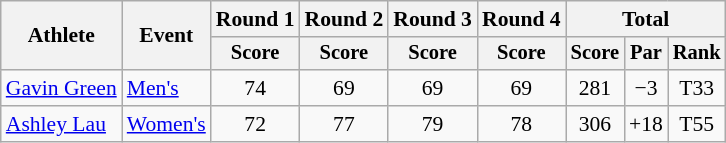<table class=wikitable style=font-size:90%;text-align:center>
<tr>
<th rowspan=2>Athlete</th>
<th rowspan=2>Event</th>
<th>Round 1</th>
<th>Round 2</th>
<th>Round 3</th>
<th>Round 4</th>
<th colspan=3>Total</th>
</tr>
<tr style=font-size:95%>
<th>Score</th>
<th>Score</th>
<th>Score</th>
<th>Score</th>
<th>Score</th>
<th>Par</th>
<th>Rank</th>
</tr>
<tr>
<td align=left><a href='#'>Gavin Green</a></td>
<td align=left><a href='#'>Men's</a></td>
<td>74</td>
<td>69</td>
<td>69</td>
<td>69</td>
<td>281</td>
<td>−3</td>
<td>T33</td>
</tr>
<tr>
<td align=left><a href='#'>Ashley Lau</a></td>
<td align=left><a href='#'>Women's</a></td>
<td>72</td>
<td>77</td>
<td>79</td>
<td>78</td>
<td>306</td>
<td>+18</td>
<td>T55</td>
</tr>
</table>
